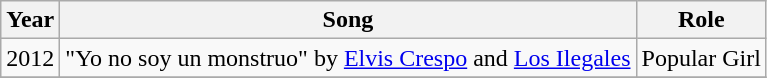<table class="wikitable sortable">
<tr>
<th>Year</th>
<th>Song</th>
<th>Role</th>
</tr>
<tr>
<td>2012</td>
<td>"Yo no soy un monstruo" by <a href='#'>Elvis Crespo</a> and <a href='#'>Los Ilegales</a></td>
<td>Popular Girl</td>
</tr>
<tr>
</tr>
</table>
